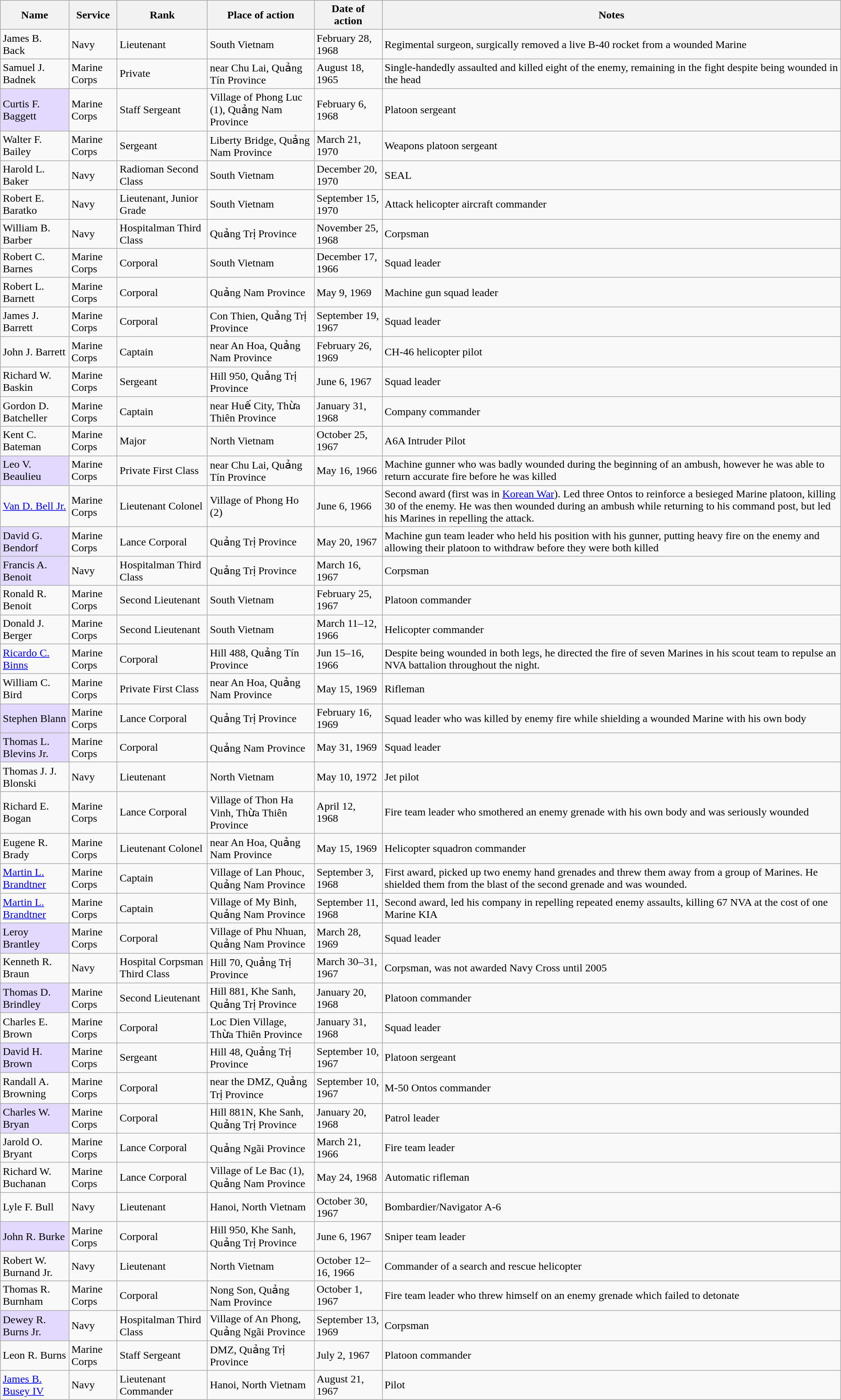<table class="wikitable sortable">
<tr>
<th>Name</th>
<th>Service</th>
<th>Rank</th>
<th>Place of action</th>
<th>Date of action</th>
<th>Notes</th>
</tr>
<tr>
<td>James B. Back</td>
<td>Navy</td>
<td>Lieutenant</td>
<td>South Vietnam</td>
<td>February 28, 1968</td>
<td>Regimental surgeon, surgically removed a live B-40 rocket from a wounded Marine</td>
</tr>
<tr>
<td>Samuel J. Badnek</td>
<td>Marine Corps</td>
<td>Private</td>
<td>near Chu Lai, Quảng Tín Province</td>
<td>August 18, 1965</td>
<td>Single-handedly assaulted and killed eight of the enemy, remaining in the fight despite being wounded in the head</td>
</tr>
<tr>
<td style="background:#e3d9ff;">Curtis F. Baggett</td>
<td>Marine Corps</td>
<td>Staff Sergeant</td>
<td>Village of Phong Luc (1), Quảng Nam Province</td>
<td>February 6, 1968</td>
<td>Platoon sergeant</td>
</tr>
<tr>
<td>Walter F. Bailey</td>
<td>Marine Corps</td>
<td>Sergeant</td>
<td>Liberty Bridge, Quảng Nam Province</td>
<td>March 21, 1970</td>
<td>Weapons platoon sergeant</td>
</tr>
<tr>
<td>Harold L. Baker</td>
<td>Navy</td>
<td>Radioman Second Class</td>
<td>South Vietnam</td>
<td>December 20, 1970</td>
<td>SEAL</td>
</tr>
<tr>
<td>Robert E. Baratko</td>
<td>Navy</td>
<td>Lieutenant, Junior Grade</td>
<td>South Vietnam</td>
<td>September 15, 1970</td>
<td>Attack helicopter aircraft commander</td>
</tr>
<tr>
<td>William B. Barber</td>
<td>Navy</td>
<td>Hospitalman Third Class</td>
<td>Quảng Trị Province</td>
<td>November 25, 1968</td>
<td>Corpsman</td>
</tr>
<tr>
<td>Robert C. Barnes</td>
<td>Marine Corps</td>
<td>Corporal</td>
<td>South Vietnam</td>
<td>December 17, 1966</td>
<td>Squad leader</td>
</tr>
<tr>
<td>Robert L. Barnett</td>
<td>Marine Corps</td>
<td>Corporal</td>
<td>Quảng Nam Province</td>
<td>May 9, 1969</td>
<td>Machine gun squad leader</td>
</tr>
<tr>
<td>James J. Barrett</td>
<td>Marine Corps</td>
<td>Corporal</td>
<td>Con Thien, Quảng Trị Province</td>
<td>September 19, 1967</td>
<td>Squad leader</td>
</tr>
<tr>
<td>John J. Barrett</td>
<td>Marine Corps</td>
<td>Captain</td>
<td>near An Hoa, Quảng Nam Province</td>
<td>February 26, 1969</td>
<td>CH-46 helicopter pilot</td>
</tr>
<tr>
<td>Richard W. Baskin</td>
<td>Marine Corps</td>
<td>Sergeant</td>
<td>Hill 950, Quảng Trị Province</td>
<td>June 6, 1967</td>
<td>Squad leader</td>
</tr>
<tr>
<td>Gordon D. Batcheller</td>
<td>Marine Corps</td>
<td>Captain</td>
<td>near Huế City, Thừa Thiên Province</td>
<td>January 31, 1968</td>
<td>Company commander</td>
</tr>
<tr>
<td>Kent C. Bateman</td>
<td>Marine Corps</td>
<td>Major</td>
<td>North Vietnam</td>
<td>October 25, 1967</td>
<td>A6A Intruder Pilot</td>
</tr>
<tr>
<td style="background:#e3d9ff;">Leo V. Beaulieu</td>
<td>Marine Corps</td>
<td>Private First Class</td>
<td>near Chu Lai, Quảng Tín Province</td>
<td>May 16, 1966</td>
<td>Machine gunner who was badly wounded during the beginning of an ambush, however he was able to return accurate fire before he was killed</td>
</tr>
<tr>
<td><a href='#'>Van D. Bell Jr.</a></td>
<td>Marine Corps</td>
<td>Lieutenant Colonel</td>
<td>Village of Phong Ho (2)</td>
<td>June 6, 1966</td>
<td>Second award (first was in <a href='#'>Korean War</a>). Led three Ontos to reinforce a besieged Marine platoon, killing 30 of the enemy. He was then wounded during an ambush while returning to his command post, but led his Marines in repelling the attack.</td>
</tr>
<tr>
<td style="background:#e3d9ff;">David G. Bendorf</td>
<td>Marine Corps</td>
<td>Lance Corporal</td>
<td>Quảng Trị Province</td>
<td>May 20, 1967</td>
<td>Machine gun team leader who held his position with his gunner, putting heavy fire on the enemy and allowing their platoon to withdraw before they were both killed</td>
</tr>
<tr>
<td style="background:#e3d9ff;">Francis A. Benoit</td>
<td>Navy</td>
<td>Hospitalman Third Class</td>
<td>Quảng Trị Province</td>
<td>March 16, 1967</td>
<td>Corpsman</td>
</tr>
<tr>
<td>Ronald R. Benoit</td>
<td>Marine Corps</td>
<td>Second Lieutenant</td>
<td>South Vietnam</td>
<td>February 25, 1967</td>
<td>Platoon commander</td>
</tr>
<tr>
<td>Donald J. Berger</td>
<td>Marine Corps</td>
<td>Second Lieutenant</td>
<td>South Vietnam</td>
<td>March 11–12, 1966</td>
<td>Helicopter commander</td>
</tr>
<tr>
<td><a href='#'>Ricardo C. Binns</a></td>
<td>Marine Corps</td>
<td>Corporal</td>
<td>Hill 488, Quảng Tín Province</td>
<td>Jun 15–16, 1966</td>
<td>Despite being wounded in both legs, he directed the fire of seven Marines in his scout team to repulse an NVA battalion throughout the night.</td>
</tr>
<tr>
<td>William C. Bird</td>
<td>Marine Corps</td>
<td>Private First Class</td>
<td>near An Hoa, Quảng Nam Province</td>
<td>May 15, 1969</td>
<td>Rifleman</td>
</tr>
<tr>
<td style="background:#e3d9ff;">Stephen Blann</td>
<td>Marine Corps</td>
<td>Lance Corporal</td>
<td>Quảng Trị Province</td>
<td>February 16, 1969</td>
<td>Squad leader who was killed by enemy fire while shielding a wounded Marine with his own body</td>
</tr>
<tr>
<td style="background:#e3d9ff;">Thomas L. Blevins Jr.</td>
<td>Marine Corps</td>
<td>Corporal</td>
<td>Quảng Nam Province</td>
<td>May 31, 1969</td>
<td>Squad leader</td>
</tr>
<tr>
<td>Thomas J. J. Blonski</td>
<td>Navy</td>
<td>Lieutenant</td>
<td>North Vietnam</td>
<td>May 10, 1972</td>
<td>Jet pilot</td>
</tr>
<tr>
<td>Richard E. Bogan</td>
<td>Marine Corps</td>
<td>Lance Corporal</td>
<td>Village of Thon Ha Vinh, Thừa Thiên Province</td>
<td>April 12, 1968</td>
<td>Fire team leader who smothered an enemy grenade with his own body and was seriously wounded</td>
</tr>
<tr>
<td>Eugene R. Brady</td>
<td>Marine Corps</td>
<td>Lieutenant Colonel</td>
<td>near An Hoa, Quảng Nam Province</td>
<td>May 15, 1969</td>
<td>Helicopter squadron commander</td>
</tr>
<tr>
<td><a href='#'>Martin L. Brandtner</a></td>
<td>Marine Corps</td>
<td>Captain</td>
<td>Village of Lan Phouc, Quảng Nam Province</td>
<td>September 3, 1968</td>
<td>First award, picked up two enemy hand grenades and threw them away from a group of Marines. He shielded them from the blast of the second grenade and was wounded.</td>
</tr>
<tr>
<td><a href='#'>Martin L. Brandtner</a></td>
<td>Marine Corps</td>
<td>Captain</td>
<td>Village of My Binh, Quảng Nam Province</td>
<td>September 11, 1968</td>
<td>Second award, led his company in repelling repeated enemy assaults, killing 67 NVA at the cost of one Marine KIA</td>
</tr>
<tr>
<td style="background:#e3d9ff;">Leroy Brantley</td>
<td>Marine Corps</td>
<td>Corporal</td>
<td>Village of Phu Nhuan, Quảng Nam Province</td>
<td>March 28, 1969</td>
<td>Squad leader</td>
</tr>
<tr>
<td>Kenneth R. Braun</td>
<td>Navy</td>
<td>Hospital Corpsman Third Class</td>
<td>Hill 70, Quảng Trị Province</td>
<td>March 30–31, 1967</td>
<td>Corpsman, was not awarded Navy Cross until 2005</td>
</tr>
<tr>
<td style="background:#e3d9ff;">Thomas D. Brindley</td>
<td>Marine Corps</td>
<td>Second Lieutenant</td>
<td>Hill 881, Khe Sanh, Quảng Trị Province</td>
<td>January 20, 1968</td>
<td>Platoon commander</td>
</tr>
<tr>
<td>Charles E. Brown</td>
<td>Marine Corps</td>
<td>Corporal</td>
<td>Loc Dien Village, Thừa Thiên Province</td>
<td>January 31, 1968</td>
<td>Squad leader</td>
</tr>
<tr>
<td style="background:#e3d9ff;">David H. Brown</td>
<td>Marine Corps</td>
<td>Sergeant</td>
<td>Hill 48, Quảng Trị Province</td>
<td>September 10, 1967</td>
<td>Platoon sergeant</td>
</tr>
<tr>
<td>Randall A. Browning</td>
<td>Marine Corps</td>
<td>Corporal</td>
<td>near the DMZ, Quảng Trị Province</td>
<td>September 10, 1967</td>
<td>M-50 Ontos commander</td>
</tr>
<tr>
<td style="background:#e3d9ff;">Charles W. Bryan</td>
<td>Marine Corps</td>
<td>Corporal</td>
<td>Hill 881N, Khe Sanh, Quảng Trị Province</td>
<td>January 20, 1968</td>
<td>Patrol leader</td>
</tr>
<tr>
<td>Jarold O. Bryant</td>
<td>Marine Corps</td>
<td>Lance Corporal</td>
<td>Quảng Ngãi Province</td>
<td>March 21, 1966</td>
<td>Fire team leader</td>
</tr>
<tr>
<td>Richard W. Buchanan</td>
<td>Marine Corps</td>
<td>Lance Corporal</td>
<td>Village of Le Bac (1), Quảng Nam Province</td>
<td>May 24, 1968</td>
<td>Automatic rifleman</td>
</tr>
<tr>
<td>Lyle F. Bull</td>
<td>Navy</td>
<td>Lieutenant</td>
<td>Hanoi, North Vietnam</td>
<td>October 30, 1967</td>
<td>Bombardier/Navigator A-6</td>
</tr>
<tr>
<td style="background:#e3d9ff;">John R. Burke</td>
<td>Marine Corps</td>
<td>Corporal</td>
<td>Hill 950, Khe Sanh, Quảng Trị Province</td>
<td>June 6, 1967</td>
<td>Sniper team leader</td>
</tr>
<tr>
<td>Robert W. Burnand Jr.</td>
<td>Navy</td>
<td>Lieutenant</td>
<td>North Vietnam</td>
<td>October 12–16, 1966</td>
<td>Commander of a search and rescue helicopter</td>
</tr>
<tr>
<td>Thomas R. Burnham</td>
<td>Marine Corps</td>
<td>Corporal</td>
<td>Nong Son, Quảng Nam Province</td>
<td>October 1, 1967</td>
<td>Fire team leader who threw himself on an enemy grenade which failed to detonate</td>
</tr>
<tr>
<td style="background:#e3d9ff;">Dewey R. Burns Jr.</td>
<td>Navy</td>
<td>Hospitalman Third Class</td>
<td>Village of An Phong, Quảng Ngãi Province</td>
<td>September 13, 1969</td>
<td>Corpsman</td>
</tr>
<tr>
<td>Leon R. Burns</td>
<td>Marine Corps</td>
<td>Staff Sergeant</td>
<td>DMZ, Quảng Trị Province</td>
<td>July 2, 1967</td>
<td>Platoon commander</td>
</tr>
<tr>
<td><a href='#'>James B. Busey IV</a></td>
<td>Navy</td>
<td>Lieutenant Commander</td>
<td>Hanoi, North Vietnam</td>
<td>August 21, 1967</td>
<td>Pilot</td>
</tr>
</table>
